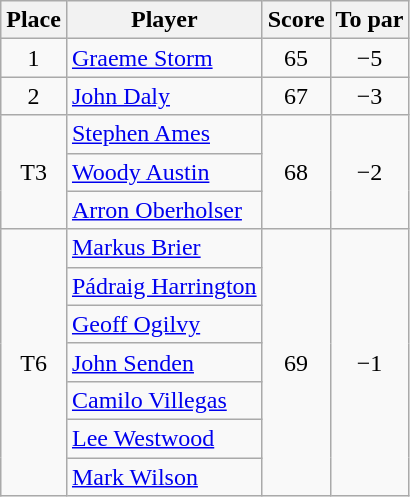<table class="wikitable">
<tr>
<th>Place</th>
<th>Player</th>
<th>Score</th>
<th>To par</th>
</tr>
<tr>
<td align="center">1</td>
<td> <a href='#'>Graeme Storm</a></td>
<td align="center">65</td>
<td align="center">−5</td>
</tr>
<tr>
<td align="center">2</td>
<td> <a href='#'>John Daly</a></td>
<td align="center">67</td>
<td align="center">−3</td>
</tr>
<tr>
<td rowspan="3" align="center">T3</td>
<td> <a href='#'>Stephen Ames</a></td>
<td rowspan="3" align="center">68</td>
<td rowspan="3" align="center">−2</td>
</tr>
<tr>
<td> <a href='#'>Woody Austin</a></td>
</tr>
<tr>
<td> <a href='#'>Arron Oberholser</a></td>
</tr>
<tr>
<td rowspan="7" align="center">T6</td>
<td> <a href='#'>Markus Brier</a></td>
<td rowspan="7" align="center">69</td>
<td rowspan="7" align="center">−1</td>
</tr>
<tr>
<td> <a href='#'>Pádraig Harrington</a></td>
</tr>
<tr>
<td> <a href='#'>Geoff Ogilvy</a></td>
</tr>
<tr>
<td> <a href='#'>John Senden</a></td>
</tr>
<tr>
<td> <a href='#'>Camilo Villegas</a></td>
</tr>
<tr>
<td> <a href='#'>Lee Westwood</a></td>
</tr>
<tr>
<td> <a href='#'>Mark Wilson</a></td>
</tr>
</table>
